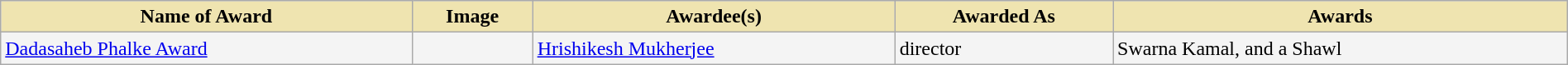<table class="wikitable" style="width:100%;">
<tr>
<th style="background-color:#EFE4B0;">Name of Award</th>
<th style="background-color:#EFE4B0;">Image</th>
<th style="background-color:#EFE4B0;">Awardee(s)</th>
<th style="background-color:#EFE4B0;">Awarded As</th>
<th style="background-color:#EFE4B0;">Awards</th>
</tr>
<tr style="background-color:#F4F4F4">
<td><a href='#'>Dadasaheb Phalke Award</a></td>
<td></td>
<td><a href='#'>Hrishikesh Mukherjee</a></td>
<td>director</td>
<td>Swarna Kamal,   and a Shawl</td>
</tr>
</table>
